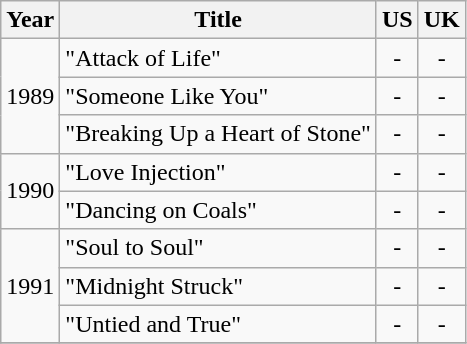<table class="wikitable">
<tr>
<th>Year</th>
<th>Title</th>
<th>US</th>
<th>UK</th>
</tr>
<tr>
<td rowspan="3">1989</td>
<td>"Attack of Life"</td>
<td style="text-align:center;">-</td>
<td style="text-align:center;">-</td>
</tr>
<tr>
<td>"Someone Like You"</td>
<td style="text-align:center;">-</td>
<td style="text-align:center;">-</td>
</tr>
<tr>
<td>"Breaking Up a Heart of Stone"</td>
<td style="text-align:center;">-</td>
<td style="text-align:center;">-</td>
</tr>
<tr>
<td rowspan="2">1990</td>
<td>"Love Injection"</td>
<td style="text-align:center;">-</td>
<td style="text-align:center;">-</td>
</tr>
<tr>
<td>"Dancing on Coals"</td>
<td style="text-align:center;">-</td>
<td style="text-align:center;">-</td>
</tr>
<tr>
<td rowspan="3">1991</td>
<td>"Soul to Soul"</td>
<td style="text-align:center;">-</td>
<td style="text-align:center;">-</td>
</tr>
<tr>
<td>"Midnight Struck"</td>
<td style="text-align:center;">-</td>
<td style="text-align:center;">-</td>
</tr>
<tr>
<td>"Untied and True"</td>
<td style="text-align:center;">-</td>
<td style="text-align:center;">-</td>
</tr>
<tr>
</tr>
</table>
